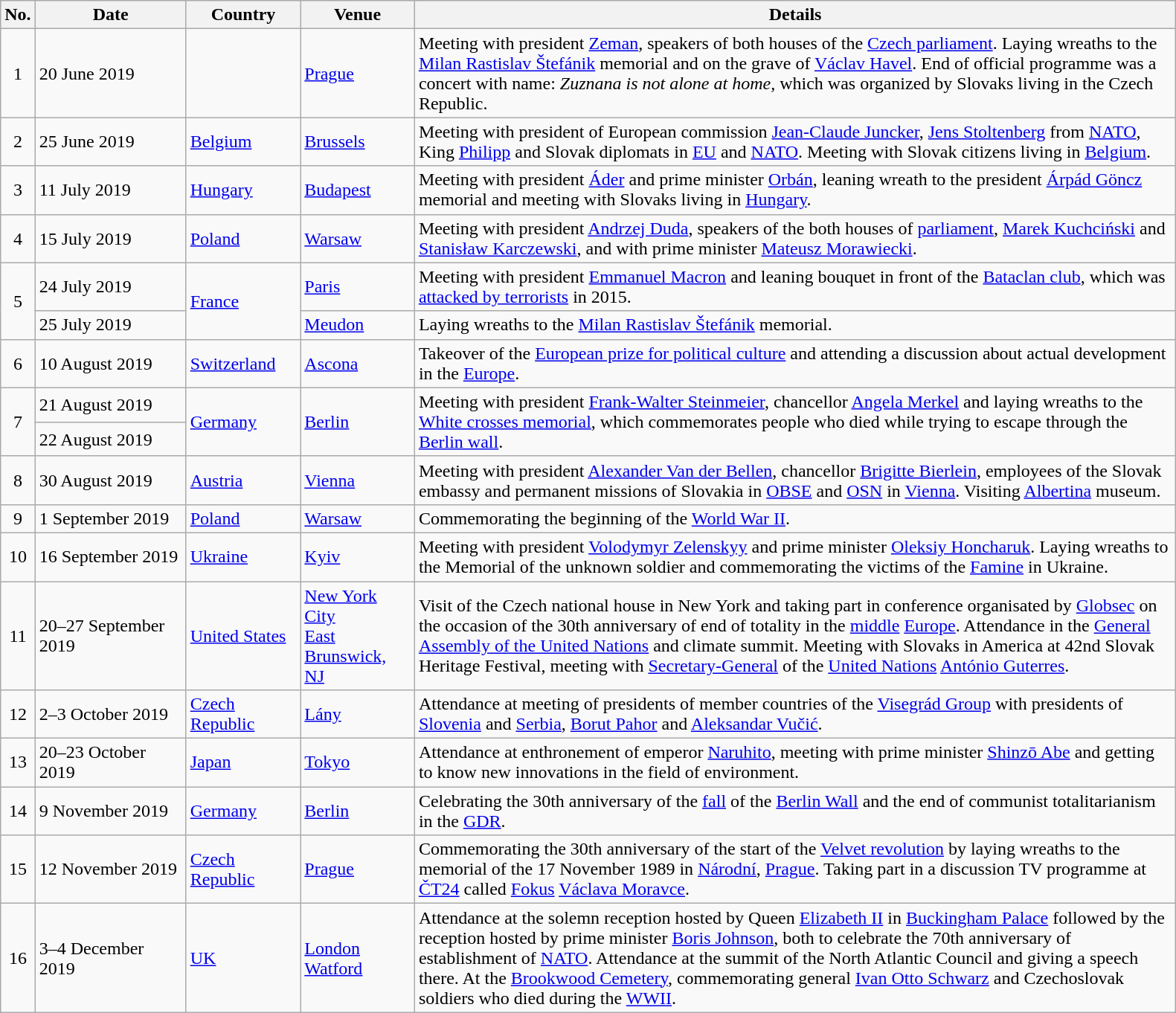<table class="wikitable">
<tr>
<th width="20" align="center">No.</th>
<th width="128" align="center">Date</th>
<th width="95" align="center">Country</th>
<th width="95" align="center">Venue</th>
<th width="675" align="center">Details</th>
</tr>
<tr>
<td align="center">1</td>
<td align="left">20 June 2019</td>
<td align="left"></td>
<td align="left"><a href='#'>Prague</a></td>
<td align="left">Meeting with president <a href='#'>Zeman</a>, speakers of both houses of the <a href='#'>Czech parliament</a>. Laying wreaths to the <a href='#'>Milan Rastislav Štefánik</a> memorial and on the grave of <a href='#'>Václav Havel</a>. End of official programme was a concert with name: <em>Zuznana is not alone at home,</em> which was organized by Slovaks living in the Czech Republic.</td>
</tr>
<tr>
<td align="center">2</td>
<td align="left">25 June 2019</td>
<td align="left"> <a href='#'>Belgium</a></td>
<td align="left"><a href='#'>Brussels</a></td>
<td align="left">Meeting with president of European commission <a href='#'>Jean-Claude Juncker</a>, <a href='#'>Jens Stoltenberg</a> from <a href='#'>NATO</a>, King <a href='#'>Philipp</a> and Slovak diplomats in <a href='#'>EU</a> and <a href='#'>NATO</a>. Meeting with Slovak citizens living in <a href='#'>Belgium</a>.</td>
</tr>
<tr>
<td align="center">3</td>
<td align="left">11 July 2019</td>
<td align="left"> <a href='#'>Hungary</a></td>
<td align="left"><a href='#'>Budapest</a></td>
<td align="left">Meeting with president <a href='#'>Áder</a> and prime minister <a href='#'>Orbán</a>, leaning wreath to the president <a href='#'>Árpád Göncz</a> memorial and meeting with Slovaks living in <a href='#'>Hungary</a>.</td>
</tr>
<tr>
<td align="center">4</td>
<td align="left">15 July 2019</td>
<td align="left"> <a href='#'>Poland</a></td>
<td align="left"><a href='#'>Warsaw</a></td>
<td align="left">Meeting with president <a href='#'>Andrzej Duda</a>, speakers of the both houses of <a href='#'>parliament</a>, <a href='#'>Marek Kuchciński</a> and <a href='#'>Stanisław Karczewski</a>, and with prime minister <a href='#'>Mateusz Morawiecki</a>.</td>
</tr>
<tr>
<td rowspan="2" align="center">5</td>
<td align="left">24 July 2019</td>
<td rowspan="2" align="left"> <a href='#'>France</a></td>
<td align="left"><a href='#'>Paris</a></td>
<td align="left">Meeting with president <a href='#'>Emmanuel Macron</a> and leaning bouquet in front of the <a href='#'>Bataclan club</a>, which was <a href='#'>attacked by terrorists</a> in 2015.</td>
</tr>
<tr>
<td>25 July 2019</td>
<td><a href='#'>Meudon</a></td>
<td>Laying wreaths to the <a href='#'>Milan Rastislav Štefánik</a> memorial.</td>
</tr>
<tr>
<td align="center">6</td>
<td align="left">10 August 2019</td>
<td align="left"> <a href='#'>Switzerland</a></td>
<td align="left"><a href='#'>Ascona</a></td>
<td align="left">Takeover of the <a href='#'>European prize for political culture</a> and attending a discussion about actual development in the <a href='#'>Europe</a>.</td>
</tr>
<tr>
<td rowspan="2" align="center">7</td>
<td align="left">21 August 2019</td>
<td rowspan="2" align="left"> <a href='#'>Germany</a></td>
<td rowspan="2" align="left"><a href='#'>Berlin</a></td>
<td rowspan="2" align="left">Meeting with president <a href='#'>Frank-Walter Steinmeier</a>, chancellor <a href='#'>Angela Merkel</a> and laying wreaths to the <a href='#'>White crosses memorial</a>, which commemorates people who died while trying to escape through the <a href='#'>Berlin wall</a>.</td>
</tr>
<tr>
<td>22 August 2019</td>
</tr>
<tr>
<td align="center">8</td>
<td align="left">30 August 2019</td>
<td align="left"> <a href='#'>Austria</a></td>
<td align="left"><a href='#'>Vienna</a></td>
<td align="left">Meeting with president <a href='#'>Alexander Van der Bellen</a>, chancellor <a href='#'>Brigitte Bierlein</a>, employees of the Slovak embassy and permanent missions of Slovakia in <a href='#'>OBSE</a> and <a href='#'>OSN</a> in <a href='#'>Vienna</a>. Visiting <a href='#'>Albertina</a> museum.</td>
</tr>
<tr>
<td align="center">9</td>
<td align="left">1 September 2019</td>
<td align="left"> <a href='#'>Poland</a></td>
<td align="left"><a href='#'>Warsaw</a></td>
<td align="left">Commemorating the beginning of the <a href='#'>World War II</a>.</td>
</tr>
<tr>
<td align="center">10</td>
<td align="left">16 September 2019</td>
<td align="left"> <a href='#'>Ukraine</a></td>
<td align="left"><a href='#'>Kyiv</a></td>
<td align="left">Meeting with president <a href='#'>Volodymyr Zelenskyy</a> and prime minister <a href='#'>Oleksiy Honcharuk</a>. Laying wreaths to the Memorial of the unknown soldier and commemorating the victims of the <a href='#'>Famine</a> in Ukraine.</td>
</tr>
<tr>
<td align="center">11</td>
<td align="left">20–27 September 2019</td>
<td align="left"> <a href='#'>United States</a></td>
<td align="left"><a href='#'>New York City</a><br><a href='#'>East Brunswick, NJ</a></td>
<td align="left">Visit of the Czech national house in New York and taking part in conference organisated by <a href='#'>Globsec</a> on the occasion of the 30th anniversary of end of totality in the <a href='#'>middle</a> <a href='#'>Europe</a>. Attendance in the <a href='#'>General Assembly of the United Nations</a> and climate summit. Meeting with Slovaks in America at 42nd Slovak Heritage Festival, meeting with <a href='#'>Secretary-General</a> of the <a href='#'>United Nations</a> <a href='#'>António Guterres</a>.</td>
</tr>
<tr>
<td align="center">12</td>
<td align="left">2–3 October 2019</td>
<td align="left"> <a href='#'>Czech Republic</a></td>
<td align="left"><a href='#'>Lány</a></td>
<td align="left">Attendance at meeting of presidents of member countries of the <a href='#'>Visegrád Group</a> with presidents of <a href='#'>Slovenia</a> and <a href='#'>Serbia</a>, <a href='#'>Borut Pahor</a> and <a href='#'>Aleksandar Vučić</a>.</td>
</tr>
<tr>
<td align="center">13</td>
<td align="left">20–23 October 2019</td>
<td align="left"> <a href='#'>Japan</a></td>
<td align="left"><a href='#'>Tokyo</a></td>
<td align="left">Attendance at enthronement of emperor <a href='#'>Naruhito</a>, meeting with prime minister <a href='#'>Shinzō Abe</a> and getting to know new innovations in the field of environment.</td>
</tr>
<tr>
<td align="center">14</td>
<td align="left">9 November 2019</td>
<td align="left"> <a href='#'>Germany</a></td>
<td align="left"><a href='#'>Berlin</a></td>
<td align="left">Celebrating the 30th anniversary of the <a href='#'>fall</a> of the <a href='#'>Berlin Wall</a> and the end of communist totalitarianism in the <a href='#'>GDR</a>.</td>
</tr>
<tr>
<td align="center">15</td>
<td align="left">12 November 2019</td>
<td align="left"> <a href='#'>Czech Republic</a></td>
<td align="left"><a href='#'>Prague</a></td>
<td align="left">Commemorating the 30th anniversary of the start of the <a href='#'>Velvet revolution</a> by laying wreaths to the memorial of the 17 November 1989 in <a href='#'>Národní</a>, <a href='#'>Prague</a>. Taking part in a discussion TV programme at <a href='#'>ČT24</a> called <a href='#'>Fokus</a> <a href='#'>Václava Moravce</a>.</td>
</tr>
<tr>
<td align="center">16</td>
<td align="left">3–4 December 2019</td>
<td align="left"> <a href='#'>UK</a></td>
<td align="left"><a href='#'>London</a><br><a href='#'>Watford</a></td>
<td align="left">Attendance at the solemn reception hosted by Queen <a href='#'>Elizabeth II</a> in <a href='#'>Buckingham Palace</a> followed by the reception hosted by prime minister <a href='#'>Boris Johnson</a>, both to celebrate the 70th anniversary of establishment of <a href='#'>NATO</a>. Attendance at the summit of the North Atlantic Council and giving a speech there. At the <a href='#'>Brookwood Cemetery</a>, commemorating general <a href='#'>Ivan Otto Schwarz</a> and Czechoslovak soldiers who died during the <a href='#'>WWII</a>.</td>
</tr>
</table>
